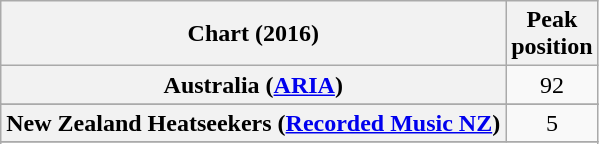<table class="wikitable sortable plainrowheaders" style="text-align:center">
<tr>
<th>Chart (2016)</th>
<th>Peak<br> position</th>
</tr>
<tr>
<th scope="row">Australia (<a href='#'>ARIA</a>)</th>
<td>92</td>
</tr>
<tr>
</tr>
<tr>
<th scope="row">New Zealand Heatseekers (<a href='#'>Recorded Music NZ</a>)</th>
<td>5</td>
</tr>
<tr>
</tr>
<tr>
</tr>
<tr>
</tr>
</table>
